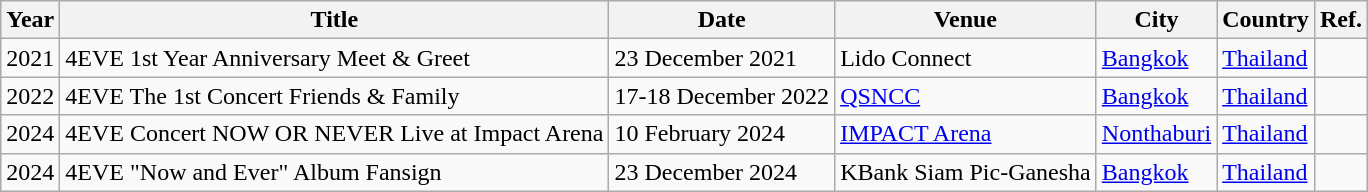<table class="wikitable sortable">
<tr>
<th>Year</th>
<th>Title</th>
<th>Date</th>
<th>Venue</th>
<th>City</th>
<th>Country</th>
<th><abbr>Ref.</abbr></th>
</tr>
<tr>
<td>2021</td>
<td>4EVE 1st Year Anniversary Meet & Greet</td>
<td>23 December 2021</td>
<td>Lido Connect</td>
<td><a href='#'>Bangkok</a></td>
<td><a href='#'>Thailand</a></td>
<td></td>
</tr>
<tr>
<td>2022</td>
<td>4EVE The 1st Concert Friends & Family</td>
<td>17-18 December 2022</td>
<td><a href='#'>QSNCC</a></td>
<td><a href='#'>Bangkok</a></td>
<td><a href='#'>Thailand</a></td>
<td></td>
</tr>
<tr>
<td>2024</td>
<td>4EVE Concert NOW OR NEVER Live at Impact Arena</td>
<td>10 February 2024</td>
<td><a href='#'>IMPACT Arena</a></td>
<td><a href='#'>Nonthaburi</a></td>
<td><a href='#'>Thailand</a></td>
<td></td>
</tr>
<tr>
<td>2024</td>
<td>4EVE "Now and Ever" Album Fansign</td>
<td>23 December 2024</td>
<td>KBank Siam Pic-Ganesha</td>
<td><a href='#'>Bangkok</a></td>
<td><a href='#'>Thailand</a></td>
<td></td>
</tr>
</table>
